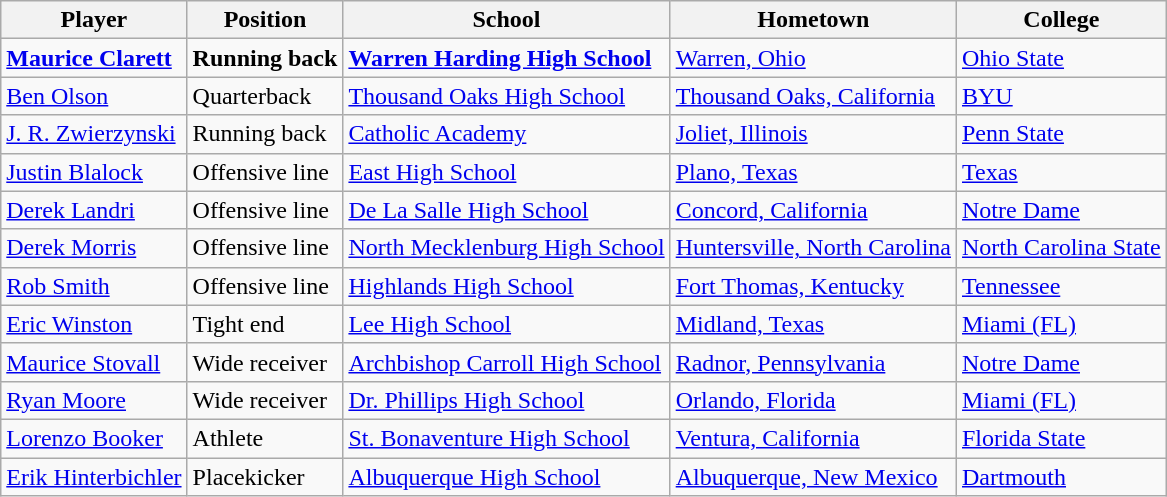<table class="wikitable">
<tr>
<th>Player</th>
<th>Position</th>
<th>School</th>
<th>Hometown</th>
<th>College</th>
</tr>
<tr>
<td><strong><a href='#'>Maurice Clarett</a></strong></td>
<td><strong>Running back</strong></td>
<td><strong><a href='#'>Warren Harding High School</a></strong></td>
<td><a href='#'>Warren, Ohio</a></td>
<td><a href='#'>Ohio State</a></td>
</tr>
<tr>
<td><a href='#'>Ben Olson</a></td>
<td>Quarterback</td>
<td><a href='#'>Thousand Oaks High School</a></td>
<td><a href='#'>Thousand Oaks, California</a></td>
<td><a href='#'>BYU</a></td>
</tr>
<tr>
<td><a href='#'>J. R. Zwierzynski</a></td>
<td>Running back</td>
<td><a href='#'>Catholic Academy</a></td>
<td><a href='#'>Joliet, Illinois</a></td>
<td><a href='#'>Penn State</a></td>
</tr>
<tr>
<td><a href='#'>Justin Blalock</a></td>
<td>Offensive line</td>
<td><a href='#'>East High School</a></td>
<td><a href='#'>Plano, Texas</a></td>
<td><a href='#'>Texas</a></td>
</tr>
<tr>
<td><a href='#'>Derek Landri</a></td>
<td>Offensive line</td>
<td><a href='#'>De La Salle High School</a></td>
<td><a href='#'>Concord, California</a></td>
<td><a href='#'>Notre Dame</a></td>
</tr>
<tr>
<td><a href='#'>Derek Morris</a></td>
<td>Offensive line</td>
<td><a href='#'>North Mecklenburg High School</a></td>
<td><a href='#'>Huntersville, North Carolina</a></td>
<td><a href='#'>North Carolina State</a></td>
</tr>
<tr>
<td><a href='#'>Rob Smith</a></td>
<td>Offensive line</td>
<td><a href='#'>Highlands High School</a></td>
<td><a href='#'>Fort Thomas, Kentucky</a></td>
<td><a href='#'>Tennessee</a></td>
</tr>
<tr>
<td><a href='#'>Eric Winston</a></td>
<td>Tight end</td>
<td><a href='#'>Lee High School</a></td>
<td><a href='#'>Midland, Texas</a></td>
<td><a href='#'>Miami (FL)</a></td>
</tr>
<tr>
<td><a href='#'>Maurice Stovall</a></td>
<td>Wide receiver</td>
<td><a href='#'>Archbishop Carroll High School</a></td>
<td><a href='#'>Radnor, Pennsylvania</a></td>
<td><a href='#'>Notre Dame</a></td>
</tr>
<tr>
<td><a href='#'>Ryan Moore</a></td>
<td>Wide receiver</td>
<td><a href='#'>Dr. Phillips High School</a></td>
<td><a href='#'>Orlando, Florida</a></td>
<td><a href='#'>Miami (FL)</a></td>
</tr>
<tr>
<td><a href='#'>Lorenzo Booker</a></td>
<td>Athlete</td>
<td><a href='#'>St. Bonaventure High School</a></td>
<td><a href='#'>Ventura, California</a></td>
<td><a href='#'>Florida State</a></td>
</tr>
<tr>
<td><a href='#'>Erik Hinterbichler</a></td>
<td>Placekicker</td>
<td><a href='#'>Albuquerque High School</a></td>
<td><a href='#'>Albuquerque, New Mexico</a></td>
<td><a href='#'>Dartmouth</a></td>
</tr>
</table>
